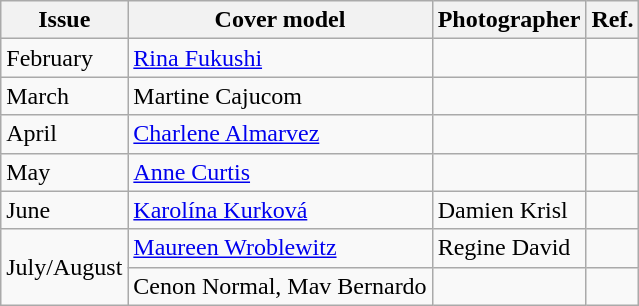<table class="sortable wikitable">
<tr>
<th>Issue</th>
<th>Cover model</th>
<th>Photographer</th>
<th>Ref.</th>
</tr>
<tr>
<td>February</td>
<td><a href='#'>Rina Fukushi</a></td>
<td></td>
<td></td>
</tr>
<tr>
<td>March</td>
<td>Martine Cajucom</td>
<td></td>
<td></td>
</tr>
<tr>
<td>April</td>
<td><a href='#'>Charlene Almarvez</a></td>
<td></td>
<td></td>
</tr>
<tr>
<td>May</td>
<td><a href='#'>Anne Curtis</a></td>
<td></td>
<td></td>
</tr>
<tr>
<td colspan="1">June</td>
<td><a href='#'>Karolína Kurková</a></td>
<td>Damien Krisl</td>
<td></td>
</tr>
<tr>
<td colspan="1" rowspan="2">July/August</td>
<td><a href='#'>Maureen Wroblewitz</a></td>
<td>Regine David</td>
<td></td>
</tr>
<tr>
<td>Cenon Normal, Mav Bernardo</td>
<td></td>
<td></td>
</tr>
</table>
